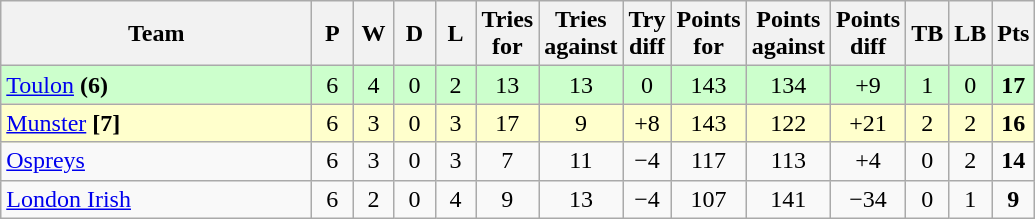<table class="wikitable" style="text-align: center;">
<tr>
<th width="200">Team</th>
<th width="20">P</th>
<th width="20">W</th>
<th width="20">D</th>
<th width="20">L</th>
<th width="20">Tries for</th>
<th width="20">Tries against</th>
<th width="20">Try diff</th>
<th width="20">Points for</th>
<th width="20">Points against</th>
<th width="25">Points diff</th>
<th width="20">TB</th>
<th width="20">LB</th>
<th width="20">Pts</th>
</tr>
<tr bgcolor=ccffcc>
<td align=left> <a href='#'>Toulon</a> <strong>(6)</strong></td>
<td>6</td>
<td>4</td>
<td>0</td>
<td>2</td>
<td>13</td>
<td>13</td>
<td>0</td>
<td>143</td>
<td>134</td>
<td>+9</td>
<td>1</td>
<td>0</td>
<td><strong>17</strong></td>
</tr>
<tr bgcolor=ffffcc>
<td align=left> <a href='#'>Munster</a> <strong>[7]</strong></td>
<td>6</td>
<td>3</td>
<td>0</td>
<td>3</td>
<td>17</td>
<td>9</td>
<td>+8</td>
<td>143</td>
<td>122</td>
<td>+21</td>
<td>2</td>
<td>2</td>
<td><strong>16</strong></td>
</tr>
<tr>
<td align=left> <a href='#'>Ospreys</a></td>
<td>6</td>
<td>3</td>
<td>0</td>
<td>3</td>
<td>7</td>
<td>11</td>
<td>−4</td>
<td>117</td>
<td>113</td>
<td>+4</td>
<td>0</td>
<td>2</td>
<td><strong>14</strong></td>
</tr>
<tr>
<td align=left> <a href='#'>London Irish</a></td>
<td>6</td>
<td>2</td>
<td>0</td>
<td>4</td>
<td>9</td>
<td>13</td>
<td>−4</td>
<td>107</td>
<td>141</td>
<td>−34</td>
<td>0</td>
<td>1</td>
<td><strong>9</strong></td>
</tr>
</table>
